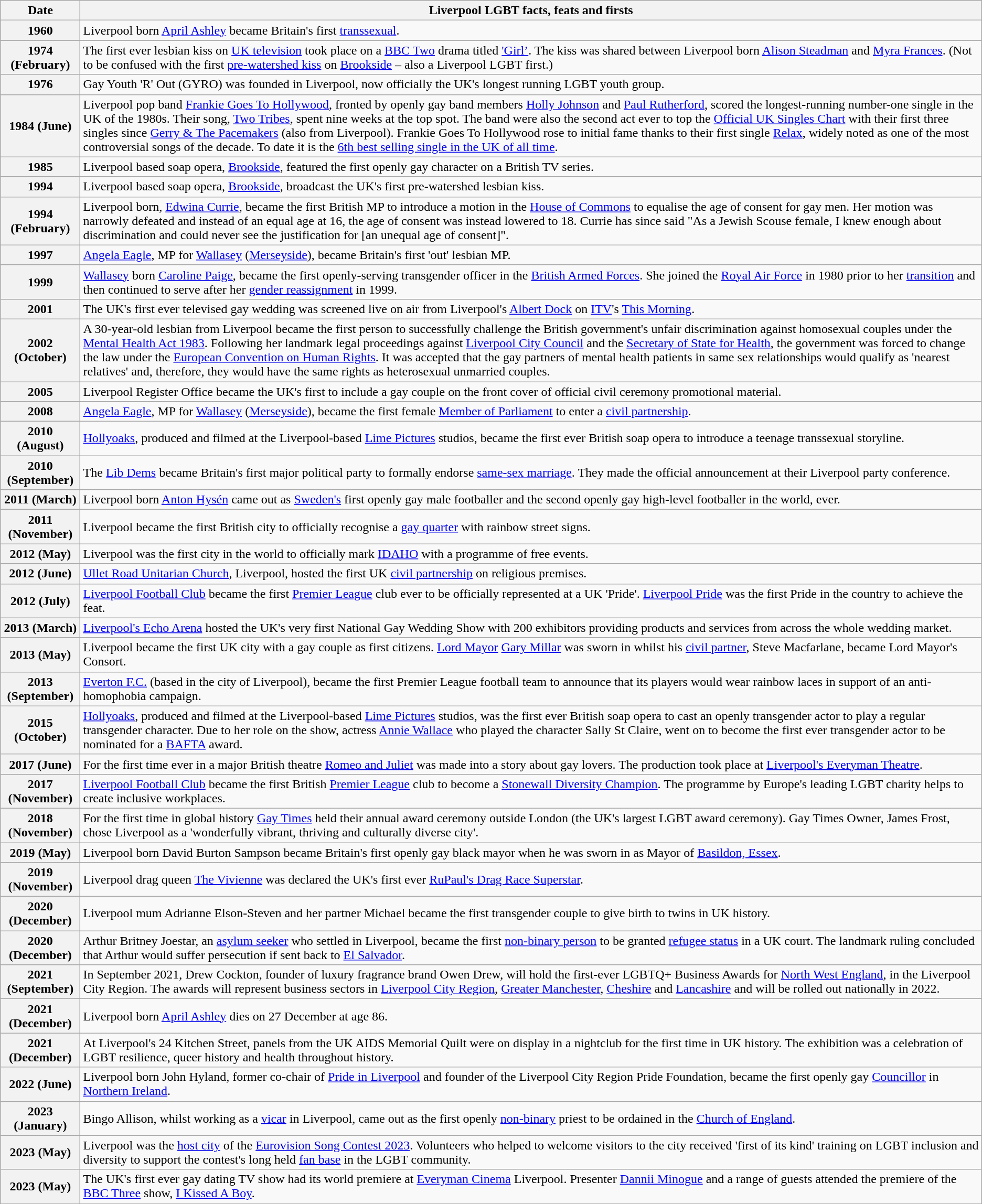<table class="wikitable">
<tr>
<th>Date</th>
<th>Liverpool LGBT facts, feats and firsts</th>
</tr>
<tr>
<th>1960</th>
<td style="text-align:left">Liverpool born <a href='#'>April Ashley</a> became Britain's first <a href='#'>transsexual</a>.</td>
</tr>
<tr>
<th>1974 (February)</th>
<td style="text-align:left">The first ever lesbian kiss on <a href='#'>UK television</a> took place on a <a href='#'>BBC Two</a> drama titled <a href='#'>'Girl’</a>. The kiss was shared between Liverpool born <a href='#'>Alison Steadman</a> and <a href='#'>Myra Frances</a>. (Not to be confused with the first <a href='#'>pre-watershed kiss</a> on <a href='#'>Brookside</a> – also a Liverpool LGBT first.)</td>
</tr>
<tr>
<th>1976</th>
<td style="text-align:left">Gay Youth 'R' Out (GYRO) was founded in Liverpool, now officially the UK's longest running LGBT youth group.</td>
</tr>
<tr>
<th>1984 (June)</th>
<td style="text-align:left">Liverpool pop band <a href='#'>Frankie Goes To Hollywood</a>, fronted by openly gay band members <a href='#'>Holly Johnson</a> and <a href='#'>Paul Rutherford</a>, scored the longest-running number-one single in the UK of the 1980s. Their song, <a href='#'>Two Tribes</a>, spent nine weeks at the top spot. The band were also the second act ever to top the <a href='#'>Official UK Singles Chart</a> with their first three singles since <a href='#'>Gerry & The Pacemakers</a> (also from Liverpool). Frankie Goes To Hollywood rose to initial fame thanks to their first single <a href='#'>Relax</a>, widely noted as one of the most controversial songs of the decade. To date it is the <a href='#'>6th best selling single in the UK of all time</a>.</td>
</tr>
<tr>
<th>1985</th>
<td style="text-align:left">Liverpool based soap opera, <a href='#'>Brookside</a>, featured the first openly gay character on a British TV series.</td>
</tr>
<tr>
<th>1994</th>
<td style="text-align:left">Liverpool based soap opera, <a href='#'>Brookside</a>, broadcast the UK's first pre-watershed lesbian kiss.</td>
</tr>
<tr>
<th>1994 (February)</th>
<td style="text-align:left">Liverpool born, <a href='#'>Edwina Currie</a>, became the first British MP to introduce a motion in the <a href='#'>House of Commons</a> to equalise the age of consent for gay men. Her motion was narrowly defeated and instead of an equal age at 16, the age of consent was instead lowered to 18. Currie has since said "As a Jewish Scouse female, I knew enough about discrimination and could never see the justification for [an unequal age of consent]".</td>
</tr>
<tr>
<th>1997</th>
<td style="text-align:left"><a href='#'>Angela Eagle</a>, MP for <a href='#'>Wallasey</a> (<a href='#'>Merseyside</a>), became Britain's first 'out' lesbian MP.</td>
</tr>
<tr>
<th>1999</th>
<td style="text-align:left"><a href='#'>Wallasey</a> born <a href='#'>Caroline Paige</a>, became the first openly-serving transgender officer in the <a href='#'>British Armed Forces</a>. She joined the <a href='#'>Royal Air Force</a> in 1980 prior to her <a href='#'>transition</a> and then continued to serve after her <a href='#'>gender reassignment</a> in 1999.</td>
</tr>
<tr>
<th>2001</th>
<td style="text-align:left">The UK's first ever televised gay wedding was screened live on air from Liverpool's <a href='#'>Albert Dock</a> on <a href='#'>ITV</a>'s <a href='#'>This Morning</a>.</td>
</tr>
<tr>
<th>2002 (October)</th>
<td style="text-align:left">A 30-year-old lesbian from Liverpool became the first person to successfully challenge the British government's unfair discrimination against homosexual couples under the <a href='#'>Mental Health Act 1983</a>. Following her landmark legal proceedings against <a href='#'>Liverpool City Council</a> and the <a href='#'>Secretary of State for Health</a>, the government was forced to change the law under the <a href='#'>European Convention on Human Rights</a>. It was accepted that the gay partners of mental health patients in same sex relationships would qualify as 'nearest relatives' and, therefore, they would have the same rights as heterosexual unmarried couples.</td>
</tr>
<tr>
<th>2005</th>
<td style="text-align:left">Liverpool Register Office became the UK's first to include a gay couple on the front cover of official civil ceremony promotional material.</td>
</tr>
<tr>
<th>2008</th>
<td style="text-align:left"><a href='#'>Angela Eagle</a>, MP for <a href='#'>Wallasey</a> (<a href='#'>Merseyside</a>), became the first female <a href='#'>Member of Parliament</a> to enter a <a href='#'>civil partnership</a>.</td>
</tr>
<tr>
<th>2010 (August)</th>
<td style="text-align:left"><a href='#'>Hollyoaks</a>, produced and filmed at the Liverpool-based <a href='#'>Lime Pictures</a> studios, became the first ever British soap opera to introduce a teenage transsexual storyline.</td>
</tr>
<tr>
<th>2010 (September)</th>
<td style="text-align:left">The <a href='#'>Lib Dems</a> became Britain's first major political party to formally endorse <a href='#'>same-sex marriage</a>. They made the official announcement at their Liverpool party conference.</td>
</tr>
<tr>
<th>2011 (March)</th>
<td style="text-align:left">Liverpool born <a href='#'>Anton Hysén</a> came out as <a href='#'>Sweden's</a> first openly gay male footballer and the second openly gay high-level footballer in the world, ever.</td>
</tr>
<tr>
<th>2011 (November)</th>
<td style="text-align:left">Liverpool became the first British city to officially recognise a <a href='#'>gay quarter</a> with rainbow street signs.</td>
</tr>
<tr>
<th>2012 (May)</th>
<td style="text-align:left">Liverpool was the first city in the world to officially mark <a href='#'>IDAHO</a> with a programme of free events.</td>
</tr>
<tr>
<th>2012 (June)</th>
<td style="text-align:left"><a href='#'>Ullet Road Unitarian Church</a>, Liverpool, hosted the first UK <a href='#'>civil partnership</a> on religious premises.</td>
</tr>
<tr>
<th>2012 (July)</th>
<td style="text-align:left"><a href='#'>Liverpool Football Club</a> became the first <a href='#'>Premier League</a> club ever to be officially represented at a UK 'Pride'. <a href='#'>Liverpool Pride</a> was the first Pride in the country to achieve the feat.</td>
</tr>
<tr>
<th>2013 (March)</th>
<td style="text-align:left"><a href='#'>Liverpool's Echo Arena</a> hosted the UK's very first National Gay Wedding Show with 200 exhibitors providing products and services from across the whole wedding market.</td>
</tr>
<tr>
<th>2013 (May)</th>
<td style="text-align:left">Liverpool became the first UK city with a gay couple as first citizens. <a href='#'>Lord Mayor</a> <a href='#'>Gary Millar</a> was sworn in whilst his <a href='#'>civil partner</a>, Steve Macfarlane, became Lord Mayor's Consort.</td>
</tr>
<tr>
<th>2013 (September)</th>
<td style="text-align:left"><a href='#'>Everton F.C.</a> (based in the city of Liverpool), became the first Premier League football team to announce that its players would wear rainbow laces in support of an anti-homophobia campaign.</td>
</tr>
<tr>
<th>2015 (October)</th>
<td style="text-align:left"><a href='#'>Hollyoaks</a>, produced and filmed at the Liverpool-based <a href='#'>Lime Pictures</a> studios, was the first ever British soap opera to cast an openly transgender actor to play a regular transgender character. Due to her role on the show, actress <a href='#'>Annie Wallace</a> who played the character Sally St Claire, went on to become the first ever transgender actor to be nominated for a <a href='#'>BAFTA</a> award.</td>
</tr>
<tr>
<th>2017 (June)</th>
<td style="text-align:left">For the first time ever in a major British theatre <a href='#'>Romeo and Juliet</a> was made into a story about gay lovers. The production took place at <a href='#'>Liverpool's Everyman Theatre</a>.</td>
</tr>
<tr>
<th>2017 (November)</th>
<td style="text-align:left"><a href='#'>Liverpool Football Club</a> became the first British <a href='#'>Premier League</a> club to become a <a href='#'>Stonewall Diversity Champion</a>. The programme by Europe's leading LGBT charity helps to create inclusive workplaces.</td>
</tr>
<tr>
<th>2018 (November)</th>
<td style="text-align:left">For the first time in global history <a href='#'>Gay Times</a> held their annual award ceremony outside London (the UK's largest LGBT award ceremony). Gay Times Owner, James Frost, chose Liverpool as a 'wonderfully vibrant, thriving and culturally diverse city'.</td>
</tr>
<tr>
<th>2019 (May)</th>
<td style="text-align:left">Liverpool born David Burton Sampson became Britain's first openly gay black mayor when he was sworn in as Mayor of <a href='#'>Basildon, Essex</a>.</td>
</tr>
<tr>
<th>2019 (November)</th>
<td style="text-align:left">Liverpool drag queen <a href='#'>The Vivienne</a> was declared the UK's first ever <a href='#'>RuPaul's Drag Race Superstar</a>.</td>
</tr>
<tr>
<th>2020 (December)</th>
<td style="text-align:left">Liverpool mum Adrianne Elson-Steven and her partner Michael became the first transgender couple to give birth to twins in UK history.</td>
</tr>
<tr>
<th>2020 (December)</th>
<td style="text-align:left">Arthur Britney Joestar, an <a href='#'>asylum seeker</a> who settled in Liverpool, became the first <a href='#'>non-binary person</a> to be granted <a href='#'>refugee status</a> in a UK court. The landmark ruling concluded that Arthur would suffer persecution if sent back to <a href='#'>El Salvador</a>.</td>
</tr>
<tr>
<th>2021 (September)</th>
<td style="text-align:left">In September 2021, Drew Cockton, founder of luxury fragrance brand Owen Drew, will hold the first-ever LGBTQ+ Business Awards for <a href='#'>North West England</a>, in the Liverpool City Region. The awards will represent business sectors in <a href='#'>Liverpool City Region</a>, <a href='#'>Greater Manchester</a>, <a href='#'>Cheshire</a> and <a href='#'>Lancashire</a> and will be rolled out nationally in 2022.</td>
</tr>
<tr>
<th>2021 (December)</th>
<td>Liverpool born <a href='#'>April Ashley</a> dies on 27 December at age 86.</td>
</tr>
<tr>
<th>2021 (December)</th>
<td>At Liverpool's 24 Kitchen Street, panels from the UK AIDS Memorial Quilt were on display in a nightclub for the first time in UK history. The exhibition was a celebration of LGBT resilience, queer history and health throughout history.</td>
</tr>
<tr>
<th>2022 (June)</th>
<td>Liverpool born John Hyland, former co-chair of <a href='#'>Pride in Liverpool</a> and founder of the Liverpool City Region Pride Foundation, became the first openly gay <a href='#'>Councillor</a> in <a href='#'>Northern Ireland</a>.</td>
</tr>
<tr>
<th>2023 (January)</th>
<td>Bingo Allison, whilst working as a <a href='#'>vicar</a> in Liverpool, came out as the first openly <a href='#'>non-binary</a> priest to be ordained in the <a href='#'>Church of England</a>.</td>
</tr>
<tr>
<th>2023 (May)</th>
<td style="text-align:left">Liverpool was the <a href='#'>host city</a> of the <a href='#'>Eurovision Song Contest 2023</a>. Volunteers who helped to welcome visitors to the city received 'first of its kind' training on LGBT inclusion and diversity to support the contest's long held <a href='#'>fan base</a> in the LGBT community.</td>
</tr>
<tr>
<th>2023 (May)</th>
<td style="text-align:left">The UK's first ever gay dating TV show had its world premiere at <a href='#'>Everyman Cinema</a> Liverpool. Presenter <a href='#'>Dannii Minogue</a> and a range of guests attended the premiere of the <a href='#'>BBC Three</a> show, <a href='#'>I Kissed A Boy</a>.</td>
</tr>
<tr>
</tr>
</table>
